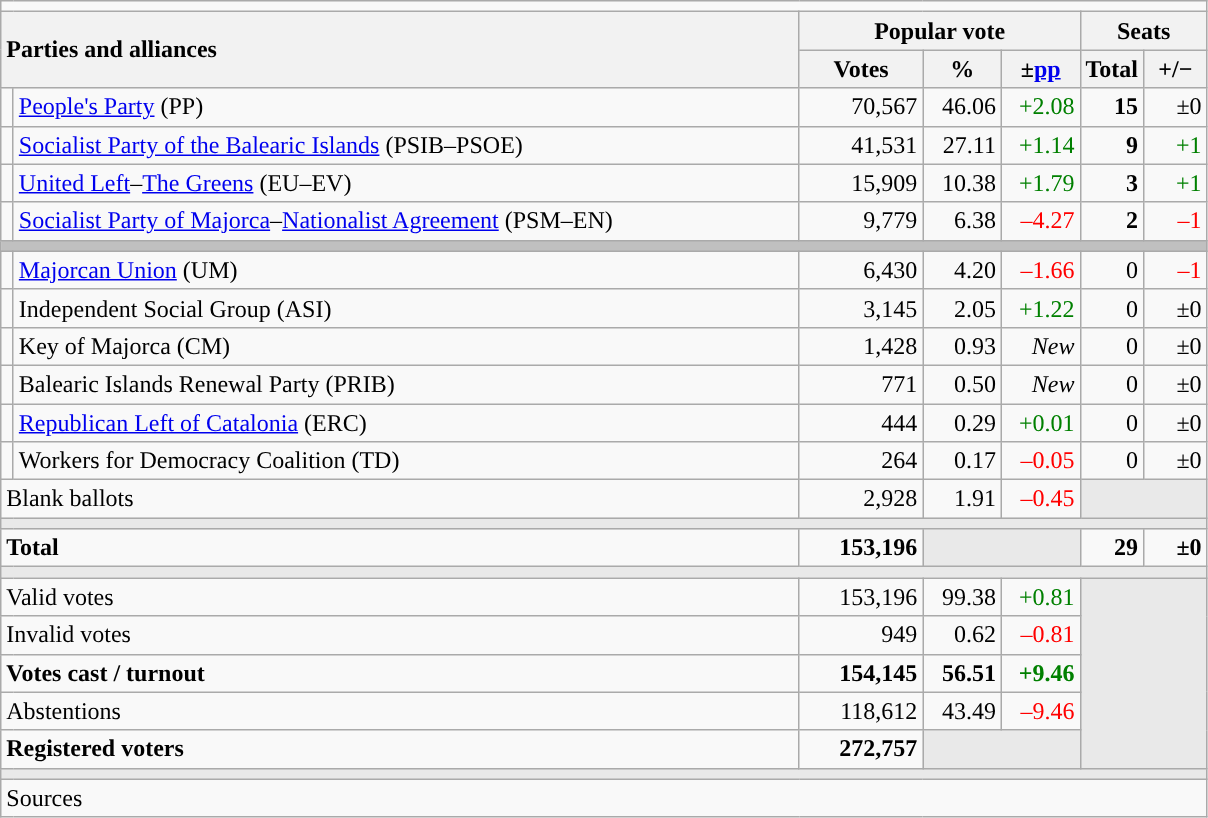<table class="wikitable" style="text-align:right;">
<tr>
<td colspan="7"></td>
</tr>
<tr>
<th style="text-align:left;" rowspan="2" colspan="2" width="525">Parties and alliances</th>
<th colspan="3">Popular vote</th>
<th colspan="2">Seats</th>
</tr>
<tr>
<th width="75">Votes</th>
<th width="45">%</th>
<th width="45">±<a href='#'>pp</a></th>
<th width="35">Total</th>
<th width="35">+/−</th>
</tr>
<tr>
<td width="1" style="color:inherit;background:"></td>
<td align="left"><a href='#'>People's Party</a> (PP)</td>
<td>70,567</td>
<td>46.06</td>
<td style="color:green;">+2.08</td>
<td><strong>15</strong></td>
<td>±0</td>
</tr>
<tr>
<td style="color:inherit;background:"></td>
<td align="left"><a href='#'>Socialist Party of the Balearic Islands</a> (PSIB–PSOE)</td>
<td>41,531</td>
<td>27.11</td>
<td style="color:green;">+1.14</td>
<td><strong>9</strong></td>
<td style="color:green;">+1</td>
</tr>
<tr>
<td style="color:inherit;background:"></td>
<td align="left"><a href='#'>United Left</a>–<a href='#'>The Greens</a> (EU–EV)</td>
<td>15,909</td>
<td>10.38</td>
<td style="color:green;">+1.79</td>
<td><strong>3</strong></td>
<td style="color:green;">+1</td>
</tr>
<tr>
<td style="color:inherit;background:"></td>
<td align="left"><a href='#'>Socialist Party of Majorca</a>–<a href='#'>Nationalist Agreement</a> (PSM–EN)</td>
<td>9,779</td>
<td>6.38</td>
<td style="color:red;">–4.27</td>
<td><strong>2</strong></td>
<td style="color:red;">–1</td>
</tr>
<tr>
<td colspan="7" bgcolor="#C0C0C0"></td>
</tr>
<tr>
<td style="color:inherit;background:"></td>
<td align="left"><a href='#'>Majorcan Union</a> (UM)</td>
<td>6,430</td>
<td>4.20</td>
<td style="color:red;">–1.66</td>
<td>0</td>
<td style="color:red;">–1</td>
</tr>
<tr>
<td style="color:inherit;background:"></td>
<td align="left">Independent Social Group (ASI)</td>
<td>3,145</td>
<td>2.05</td>
<td style="color:green;">+1.22</td>
<td>0</td>
<td>±0</td>
</tr>
<tr>
<td style="color:inherit;background:"></td>
<td align="left">Key of Majorca (CM)</td>
<td>1,428</td>
<td>0.93</td>
<td><em>New</em></td>
<td>0</td>
<td>±0</td>
</tr>
<tr>
<td style="color:inherit;background:"></td>
<td align="left">Balearic Islands Renewal Party (PRIB)</td>
<td>771</td>
<td>0.50</td>
<td><em>New</em></td>
<td>0</td>
<td>±0</td>
</tr>
<tr>
<td style="color:inherit;background:"></td>
<td align="left"><a href='#'>Republican Left of Catalonia</a> (ERC)</td>
<td>444</td>
<td>0.29</td>
<td style="color:green;">+0.01</td>
<td>0</td>
<td>±0</td>
</tr>
<tr>
<td style="color:inherit;background:"></td>
<td align="left">Workers for Democracy Coalition (TD)</td>
<td>264</td>
<td>0.17</td>
<td style="color:red;">–0.05</td>
<td>0</td>
<td>±0</td>
</tr>
<tr>
<td align="left" colspan="2">Blank ballots</td>
<td>2,928</td>
<td>1.91</td>
<td style="color:red;">–0.45</td>
<td bgcolor="#E9E9E9" colspan="2"></td>
</tr>
<tr>
<td colspan="7" bgcolor="#E9E9E9"></td>
</tr>
<tr style="font-weight:bold;">
<td align="left" colspan="2">Total</td>
<td>153,196</td>
<td bgcolor="#E9E9E9" colspan="2"></td>
<td>29</td>
<td>±0</td>
</tr>
<tr>
<td colspan="7" bgcolor="#E9E9E9"></td>
</tr>
<tr>
<td align="left" colspan="2">Valid votes</td>
<td>153,196</td>
<td>99.38</td>
<td style="color:green;">+0.81</td>
<td bgcolor="#E9E9E9" colspan="2" rowspan="5"></td>
</tr>
<tr>
<td align="left" colspan="2">Invalid votes</td>
<td>949</td>
<td>0.62</td>
<td style="color:red;">–0.81</td>
</tr>
<tr style="font-weight:bold;">
<td align="left" colspan="2">Votes cast / turnout</td>
<td>154,145</td>
<td>56.51</td>
<td style="color:green;">+9.46</td>
</tr>
<tr>
<td align="left" colspan="2">Abstentions</td>
<td>118,612</td>
<td>43.49</td>
<td style="color:red;">–9.46</td>
</tr>
<tr style="font-weight:bold;">
<td align="left" colspan="2">Registered voters</td>
<td>272,757</td>
<td bgcolor="#E9E9E9" colspan="2"></td>
</tr>
<tr>
<td colspan="7" bgcolor="#E9E9E9"></td>
</tr>
<tr>
<td align="left" colspan="7">Sources</td>
</tr>
</table>
